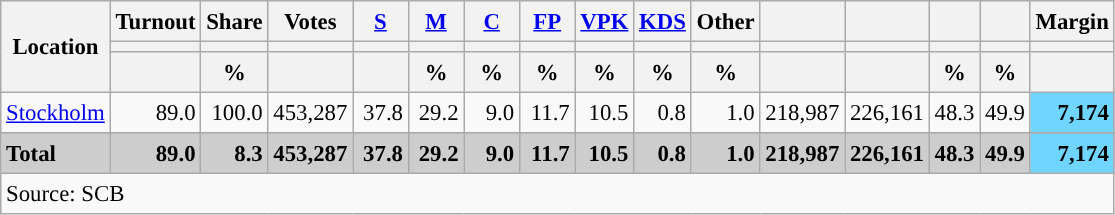<table class="wikitable sortable" style="text-align:right; font-size:95%; line-height:20px;">
<tr>
<th rowspan="3">Location</th>
<th>Turnout</th>
<th>Share</th>
<th>Votes</th>
<th width="30px" class="unsortable"><a href='#'>S</a></th>
<th width="30px" class="unsortable"><a href='#'>M</a></th>
<th width="30px" class="unsortable"><a href='#'>C</a></th>
<th width="30px" class="unsortable"><a href='#'>FP</a></th>
<th width="30px" class="unsortable"><a href='#'>VPK</a></th>
<th width="30px" class="unsortable"><a href='#'>KDS</a></th>
<th width="30px" class="unsortable">Other</th>
<th></th>
<th></th>
<th></th>
<th></th>
<th>Margin</th>
</tr>
<tr>
<th></th>
<th></th>
<th></th>
<th style="background:"></th>
<th style="background:"></th>
<th style="background:"></th>
<th style="background:"></th>
<th style="background:"></th>
<th style="background:"></th>
<th style="background:"></th>
<th style="background:"></th>
<th style="background:"></th>
<th style="background:"></th>
<th style="background:"></th>
<th></th>
</tr>
<tr>
<th></th>
<th data-sort-type="number">%</th>
<th data-sort-type="number"></th>
<th></th>
<th data-sort-type="number">%</th>
<th data-sort-type="number">%</th>
<th data-sort-type="number">%</th>
<th data-sort-type="number">%</th>
<th data-sort-type="number">%</th>
<th data-sort-type="number">%</th>
<th data-sort-type="number"></th>
<th data-sort-type="number"></th>
<th data-sort-type="number">%</th>
<th data-sort-type="number">%</th>
<th data-sort-type="number"></th>
</tr>
<tr>
<td align=left><a href='#'>Stockholm</a></td>
<td>89.0</td>
<td>100.0</td>
<td>453,287</td>
<td>37.8</td>
<td>29.2</td>
<td>9.0</td>
<td>11.7</td>
<td>10.5</td>
<td>0.8</td>
<td>1.0</td>
<td>218,987</td>
<td>226,161</td>
<td>48.3</td>
<td>49.9</td>
<td bgcolor=#6fd5fe><strong>7,174</strong></td>
</tr>
<tr>
</tr>
<tr style="background:#CDCDCD;">
<td align=left><strong>Total</strong></td>
<td><strong>89.0</strong></td>
<td><strong>8.3</strong></td>
<td><strong>453,287</strong></td>
<td><strong>37.8</strong></td>
<td><strong>29.2</strong></td>
<td><strong>9.0</strong></td>
<td><strong>11.7</strong></td>
<td><strong>10.5</strong></td>
<td><strong>0.8</strong></td>
<td><strong>1.0</strong></td>
<td><strong>218,987</strong></td>
<td><strong>226,161</strong></td>
<td><strong>48.3</strong></td>
<td><strong>49.9</strong></td>
<td bgcolor=#6fd5fe><strong>7,174</strong></td>
</tr>
<tr>
<td align=left colspan=16>Source: SCB </td>
</tr>
</table>
